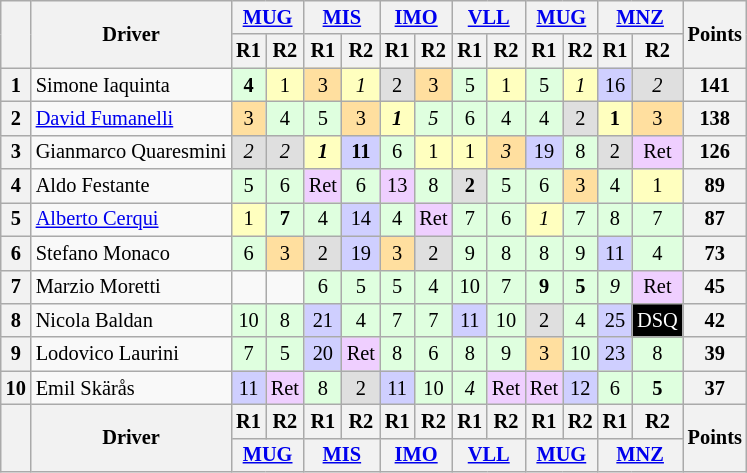<table class="wikitable" style="font-size:85%; text-align: center;">
<tr>
<th rowspan="2"></th>
<th rowspan="2">Driver</th>
<th colspan="2"><a href='#'>MUG</a></th>
<th colspan="2"><a href='#'>MIS</a></th>
<th colspan="2"><a href='#'>IMO</a></th>
<th colspan="2"><a href='#'>VLL</a></th>
<th colspan="2"><a href='#'>MUG</a></th>
<th colspan="2"><a href='#'>MNZ</a></th>
<th rowspan="2">Points</th>
</tr>
<tr>
<th>R1</th>
<th>R2</th>
<th>R1</th>
<th>R2</th>
<th>R1</th>
<th>R2</th>
<th>R1</th>
<th>R2</th>
<th>R1</th>
<th>R2</th>
<th>R1</th>
<th>R2</th>
</tr>
<tr>
<th>1</th>
<td align="left"> Simone Iaquinta</td>
<td style="background:#DFFFDF;"><strong>4</strong></td>
<td style="background:#FFFFBF;">1</td>
<td style="background:#FFDF9F;">3</td>
<td style="background:#FFFFBF;"><em>1</em></td>
<td style="background:#DFDFDF;">2</td>
<td style="background:#FFDF9F;">3</td>
<td style="background:#DFFFDF;">5</td>
<td style="background:#FFFFBF;">1</td>
<td style="background:#DFFFDF;">5</td>
<td style="background:#FFFFBF;"><em>1</em></td>
<td style="background:#CFCFFF;">16</td>
<td style="background:#DFDFDF;"><em>2</em></td>
<th>141</th>
</tr>
<tr>
<th>2</th>
<td align="left"> <a href='#'>David Fumanelli</a></td>
<td style="background:#FFDF9F;">3</td>
<td style="background:#DFFFDF;">4</td>
<td style="background:#DFFFDF;">5</td>
<td style="background:#FFDF9F;">3</td>
<td style="background:#FFFFBF;"><strong><em>1</em></strong></td>
<td style="background:#DFFFDF;"><em>5</em></td>
<td style="background:#DFFFDF;">6</td>
<td style="background:#DFFFDF;">4</td>
<td style="background:#DFFFDF;">4</td>
<td style="background:#DFDFDF;">2</td>
<td style="background:#FFFFBF;"><strong>1</strong></td>
<td style="background:#FFDF9F;">3</td>
<th>138</th>
</tr>
<tr>
<th>3</th>
<td align="left"> Gianmarco Quaresmini</td>
<td style="background:#DFDFDF;"><em>2</em></td>
<td style="background:#DFDFDF;"><em>2</em></td>
<td style="background:#FFFFBF;"><strong><em>1</em></strong></td>
<td style="background:#CFCFFF;"><strong>11</strong></td>
<td style="background:#DFFFDF;">6</td>
<td style="background:#FFFFBF;">1</td>
<td style="background:#FFFFBF;">1</td>
<td style="background:#FFDF9F;"><em>3</em></td>
<td style="background:#CFCFFF;">19</td>
<td style="background:#DFFFDF;">8</td>
<td style="background:#DFDFDF;">2</td>
<td style="background:#EFCFFF;">Ret</td>
<th>126</th>
</tr>
<tr>
<th>4</th>
<td align="left"> Aldo Festante</td>
<td style="background:#DFFFDF;">5</td>
<td style="background:#DFFFDF;">6</td>
<td style="background:#EFCFFF;">Ret</td>
<td style="background:#DFFFDF;">6</td>
<td style="background:#EFCFFF;">13</td>
<td style="background:#DFFFDF;">8</td>
<td style="background:#DFDFDF;"><strong>2</strong></td>
<td style="background:#DFFFDF;">5</td>
<td style="background:#DFFFDF;">6</td>
<td style="background:#FFDF9F;">3</td>
<td style="background:#DFFFDF;">4</td>
<td style="background:#FFFFBF;">1</td>
<th>89</th>
</tr>
<tr>
<th>5</th>
<td align="left"> <a href='#'>Alberto Cerqui</a></td>
<td style="background:#FFFFBF;">1</td>
<td style="background:#DFFFDF;"><strong>7</strong></td>
<td style="background:#DFFFDF;">4</td>
<td style="background:#CFCFFF;">14</td>
<td style="background:#DFFFDF;">4</td>
<td style="background:#EFCFFF;">Ret</td>
<td style="background:#DFFFDF;">7</td>
<td style="background:#DFFFDF;">6</td>
<td style="background:#FFFFBF;"><em>1</em></td>
<td style="background:#DFFFDF;">7</td>
<td style="background:#DFFFDF;">8</td>
<td style="background:#DFFFDF;">7</td>
<th>87</th>
</tr>
<tr>
<th>6</th>
<td align="left"> Stefano Monaco</td>
<td style="background:#DFFFDF;">6</td>
<td style="background:#FFDF9F;">3</td>
<td style="background:#DFDFDF;">2</td>
<td style="background:#CFCFFF;">19</td>
<td style="background:#FFDF9F;">3</td>
<td style="background:#DFDFDF;">2</td>
<td style="background:#DFFFDF;">9</td>
<td style="background:#DFFFDF;">8</td>
<td style="background:#DFFFDF;">8</td>
<td style="background:#DFFFDF;">9</td>
<td style="background:#CFCFFF;">11</td>
<td style="background:#DFFFDF;">4</td>
<th>73</th>
</tr>
<tr>
<th>7</th>
<td align="left"> Marzio Moretti</td>
<td style="background:#;"></td>
<td style="background:#;"></td>
<td style="background:#DFFFDF;">6</td>
<td style="background:#DFFFDF;">5</td>
<td style="background:#DFFFDF;">5</td>
<td style="background:#DFFFDF;">4</td>
<td style="background:#DFFFDF;">10</td>
<td style="background:#DFFFDF;">7</td>
<td style="background:#DFFFDF;"><strong>9</strong></td>
<td style="background:#DFFFDF;"><strong>5</strong></td>
<td style="background:#DFFFDF;"><em>9</em></td>
<td style="background:#EFCFFF;">Ret</td>
<th>45</th>
</tr>
<tr>
<th>8</th>
<td align="left"> Nicola Baldan</td>
<td style="background:#DFFFDF;">10</td>
<td style="background:#DFFFDF;">8</td>
<td style="background:#CFCFFF;">21</td>
<td style="background:#DFFFDF;">4</td>
<td style="background:#DFFFDF;">7</td>
<td style="background:#DFFFDF;">7</td>
<td style="background:#CFCFFF;">11</td>
<td style="background:#DFFFDF;">10</td>
<td style="background:#DFDFDF;">2</td>
<td style="background:#DFFFDF;">4</td>
<td style="background:#CFCFFF;">25</td>
<td style="background:#000000;color:white">DSQ</td>
<th>42</th>
</tr>
<tr>
<th>9</th>
<td align="left"> Lodovico Laurini</td>
<td style="background:#DFFFDF;">7</td>
<td style="background:#DFFFDF;">5</td>
<td style="background:#CFCFFF;">20</td>
<td style="background:#EFCFFF;">Ret</td>
<td style="background:#DFFFDF;">8</td>
<td style="background:#DFFFDF;">6</td>
<td style="background:#DFFFDF;">8</td>
<td style="background:#DFFFDF;">9</td>
<td style="background:#FFDF9F;">3</td>
<td style="background:#DFFFDF;">10</td>
<td style="background:#CFCFFF;">23</td>
<td style="background:#DFFFDF;">8</td>
<th>39</th>
</tr>
<tr>
<th>10</th>
<td align="left"> Emil Skärås</td>
<td style="background:#CFCFFF;">11</td>
<td style="background:#EFCFFF;">Ret</td>
<td style="background:#DFFFDF;">8</td>
<td style="background:#DFDFDF;">2</td>
<td style="background:#CFCFFF;">11</td>
<td style="background:#DFFFDF;">10</td>
<td style="background:#DFFFDF;"><em>4</em></td>
<td style="background:#EFCFFF;">Ret</td>
<td style="background:#EFCFFF;">Ret</td>
<td style="background:#CFCFFF;">12</td>
<td style="background:#DFFFDF;">6</td>
<td style="background:#DFFFDF;"><strong>5</strong></td>
<th>37</th>
</tr>
<tr>
<th rowspan="2"></th>
<th rowspan="2">Driver</th>
<th>R1</th>
<th>R2</th>
<th>R1</th>
<th>R2</th>
<th>R1</th>
<th>R2</th>
<th>R1</th>
<th>R2</th>
<th>R1</th>
<th>R2</th>
<th>R1</th>
<th>R2</th>
<th rowspan="2">Points</th>
</tr>
<tr>
<th colspan="2"><a href='#'>MUG</a></th>
<th colspan="2"><a href='#'>MIS</a></th>
<th colspan="2"><a href='#'>IMO</a></th>
<th colspan="2"><a href='#'>VLL</a></th>
<th colspan="2"><a href='#'>MUG</a></th>
<th colspan="2"><a href='#'>MNZ</a></th>
</tr>
</table>
